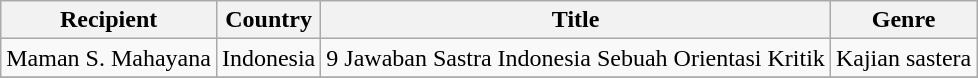<table class="wikitable" style="text-align:left">
<tr>
<th>Recipient</th>
<th>Country</th>
<th>Title</th>
<th>Genre</th>
</tr>
<tr>
<td>Maman S. Mahayana</td>
<td>Indonesia</td>
<td>9 Jawaban Sastra Indonesia Sebuah Orientasi Kritik</td>
<td>Kajian sastera</td>
</tr>
<tr>
</tr>
</table>
